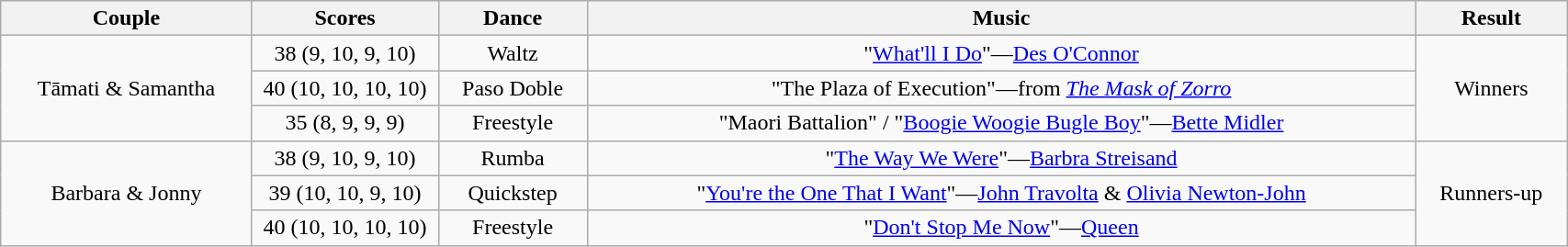<table class="wikitable sortable" style="text-align:center; width: 90%">
<tr>
<th scope="col">Couple</th>
<th style="width:8em; scope="col">Scores</th>
<th scope="col" class="unsortable">Dance</th>
<th scope="col" class="unsortable">Music</th>
<th scope="col" class="unsortable">Result</th>
</tr>
<tr>
<td rowspan=3>Tāmati & Samantha</td>
<td>38 (9, 10, 9, 10)</td>
<td>Waltz</td>
<td>"<a href='#'>What'll I Do</a>"—<a href='#'>Des O'Connor</a></td>
<td rowspan=3>Winners</td>
</tr>
<tr>
<td>40 (10, 10, 10, 10)</td>
<td>Paso Doble</td>
<td>"The Plaza of Execution"—from <em><a href='#'>The Mask of Zorro</a></em></td>
</tr>
<tr>
<td>35 (8, 9, 9, 9)</td>
<td>Freestyle</td>
<td>"Maori Battalion" / "<a href='#'>Boogie Woogie Bugle Boy</a>"—<a href='#'>Bette Midler</a></td>
</tr>
<tr>
<td rowspan=3>Barbara & Jonny</td>
<td>38 (9, 10, 9, 10)</td>
<td>Rumba</td>
<td>"<a href='#'>The Way We Were</a>"—<a href='#'>Barbra Streisand</a></td>
<td rowspan=3>Runners-up</td>
</tr>
<tr>
<td>39 (10, 10, 9, 10)</td>
<td>Quickstep</td>
<td>"<a href='#'>You're the One That I Want</a>"—<a href='#'>John Travolta</a> & <a href='#'>Olivia Newton-John</a></td>
</tr>
<tr>
<td>40 (10, 10, 10, 10)</td>
<td>Freestyle</td>
<td>"<a href='#'>Don't Stop Me Now</a>"—<a href='#'>Queen</a></td>
</tr>
</table>
